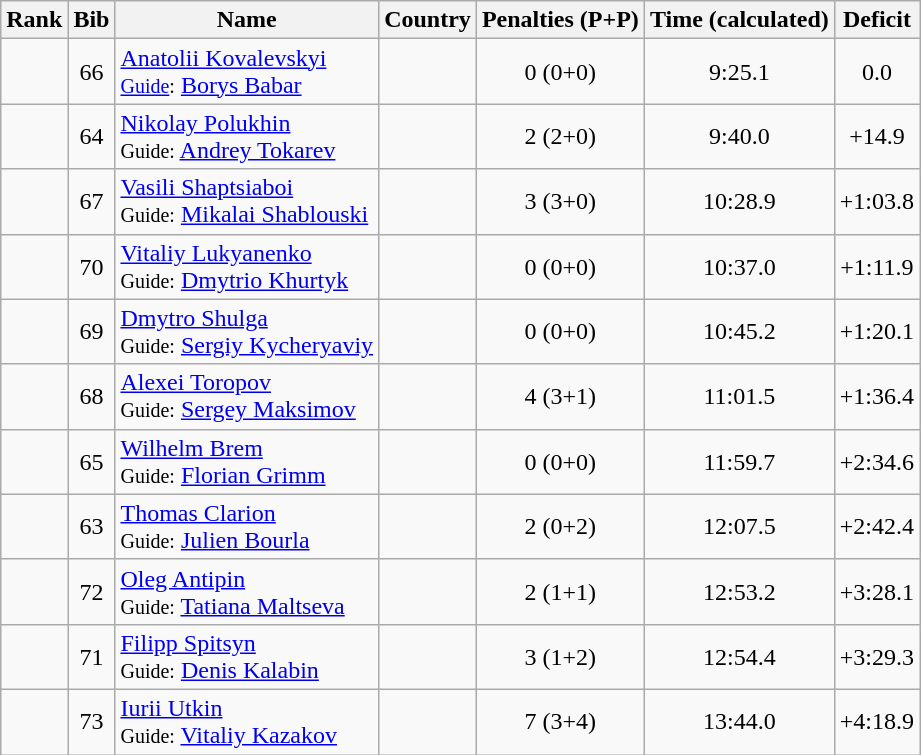<table class="wikitable sortable" style="text-align:center">
<tr>
<th>Rank</th>
<th>Bib</th>
<th>Name</th>
<th>Country</th>
<th>Penalties  (P+P)</th>
<th>Time (calculated)</th>
<th>Deficit</th>
</tr>
<tr>
<td></td>
<td>66</td>
<td align=left><a href='#'>Anatolii Kovalevskyi</a><br><small><a href='#'>Guide</a>:</small> <a href='#'>Borys Babar</a></td>
<td align=left></td>
<td>0 (0+0)</td>
<td>9:25.1</td>
<td>0.0</td>
</tr>
<tr>
<td></td>
<td>64</td>
<td align=left><a href='#'>Nikolay Polukhin</a><br><small>Guide:</small> <a href='#'>Andrey Tokarev</a></td>
<td align=left></td>
<td>2 (2+0)</td>
<td>9:40.0</td>
<td>+14.9</td>
</tr>
<tr>
<td></td>
<td>67</td>
<td align=left><a href='#'>Vasili Shaptsiaboi</a><br><small>Guide:</small> <a href='#'>Mikalai Shablouski</a></td>
<td align=left></td>
<td>3 (3+0)</td>
<td>10:28.9</td>
<td>+1:03.8</td>
</tr>
<tr>
<td></td>
<td>70</td>
<td align=left><a href='#'>Vitaliy Lukyanenko</a><br><small>Guide:</small> <a href='#'>Dmytrio Khurtyk</a></td>
<td align=left></td>
<td>0 (0+0)</td>
<td>10:37.0</td>
<td>+1:11.9</td>
</tr>
<tr>
<td></td>
<td>69</td>
<td align=left><a href='#'>Dmytro Shulga</a><br><small>Guide:</small> <a href='#'>Sergiy Kycheryaviy</a></td>
<td align=left></td>
<td>0 (0+0)</td>
<td>10:45.2</td>
<td>+1:20.1</td>
</tr>
<tr>
<td></td>
<td>68</td>
<td align=left><a href='#'>Alexei Toropov</a><br><small>Guide:</small> <a href='#'>Sergey Maksimov</a></td>
<td align=left></td>
<td>4 (3+1)</td>
<td>11:01.5</td>
<td>+1:36.4</td>
</tr>
<tr>
<td></td>
<td>65</td>
<td align=left><a href='#'>Wilhelm Brem</a><br><small>Guide:</small> <a href='#'>Florian Grimm</a></td>
<td align=left></td>
<td>0 (0+0)</td>
<td>11:59.7</td>
<td>+2:34.6</td>
</tr>
<tr>
<td></td>
<td>63</td>
<td align=left><a href='#'>Thomas Clarion</a><br><small>Guide:</small> <a href='#'>Julien Bourla</a></td>
<td align=left></td>
<td>2 (0+2)</td>
<td>12:07.5</td>
<td>+2:42.4</td>
</tr>
<tr>
<td></td>
<td>72</td>
<td align=left><a href='#'>Oleg Antipin</a><br><small>Guide:</small> <a href='#'>Tatiana Maltseva</a></td>
<td align=left></td>
<td>2 (1+1)</td>
<td>12:53.2</td>
<td>+3:28.1</td>
</tr>
<tr>
<td></td>
<td>71</td>
<td align=left><a href='#'>Filipp Spitsyn</a><br><small>Guide:</small> <a href='#'>Denis Kalabin</a></td>
<td align=left></td>
<td>3 (1+2)</td>
<td>12:54.4</td>
<td>+3:29.3</td>
</tr>
<tr>
<td></td>
<td>73</td>
<td align=left><a href='#'>Iurii Utkin</a><br><small>Guide:</small> <a href='#'>Vitaliy Kazakov</a></td>
<td align=left></td>
<td>7 (3+4)</td>
<td>13:44.0</td>
<td>+4:18.9</td>
</tr>
</table>
